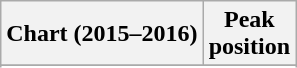<table class="wikitable sortable">
<tr>
<th>Chart (2015–2016)</th>
<th>Peak <br> position</th>
</tr>
<tr>
</tr>
<tr>
</tr>
<tr>
</tr>
<tr>
</tr>
<tr>
</tr>
<tr>
</tr>
</table>
